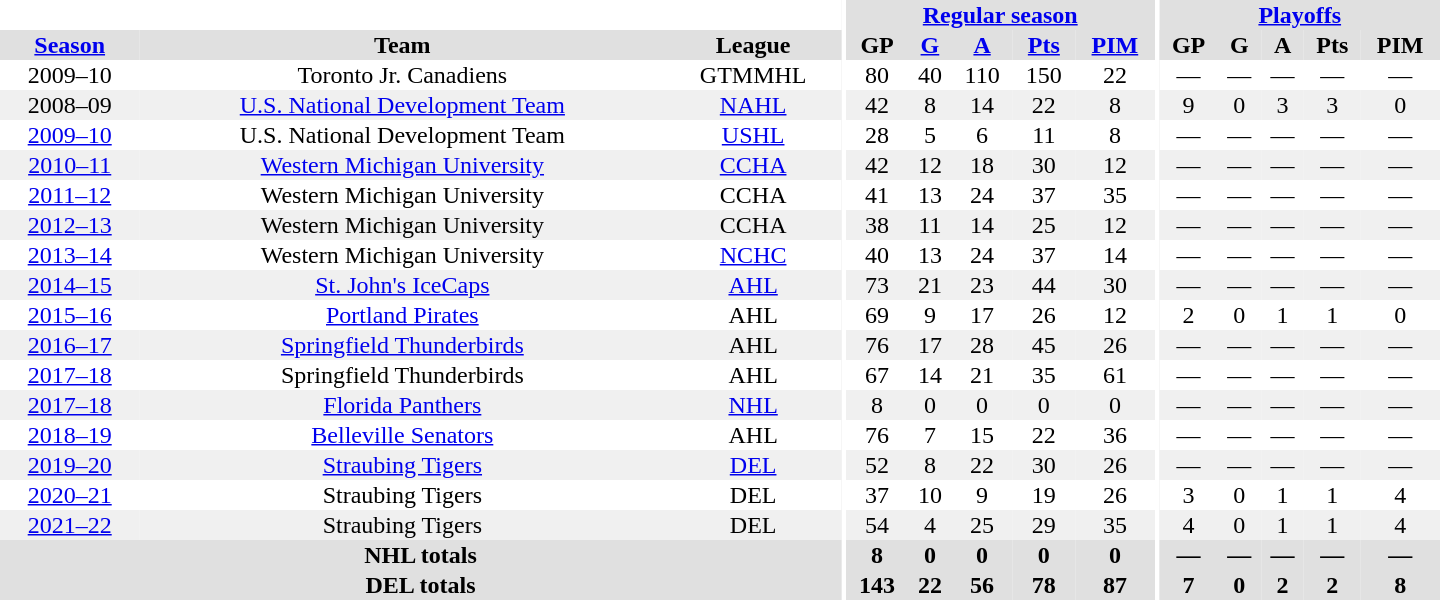<table border="0" cellpadding="1" cellspacing="0" style="text-align:center; width:60em">
<tr bgcolor="#e0e0e0">
<th colspan="3" bgcolor="#ffffff"></th>
<th rowspan="100" bgcolor="#ffffff"></th>
<th colspan="5"><a href='#'>Regular season</a></th>
<th rowspan="100" bgcolor="#ffffff"></th>
<th colspan="5"><a href='#'>Playoffs</a></th>
</tr>
<tr bgcolor="#e0e0e0">
<th><a href='#'>Season</a></th>
<th>Team</th>
<th>League</th>
<th>GP</th>
<th><a href='#'>G</a></th>
<th><a href='#'>A</a></th>
<th><a href='#'>Pts</a></th>
<th><a href='#'>PIM</a></th>
<th>GP</th>
<th>G</th>
<th>A</th>
<th>Pts</th>
<th>PIM</th>
</tr>
<tr>
<td>2009–10</td>
<td>Toronto Jr. Canadiens</td>
<td>GTMMHL</td>
<td>80</td>
<td>40</td>
<td>110</td>
<td>150</td>
<td>22</td>
<td>—</td>
<td>—</td>
<td>—</td>
<td>—</td>
<td>—</td>
</tr>
<tr bgcolor="#f0f0f0">
<td 2008–09 NAHL season>2008–09</td>
<td><a href='#'>U.S. National Development Team</a></td>
<td><a href='#'>NAHL</a></td>
<td>42</td>
<td>8</td>
<td>14</td>
<td>22</td>
<td>8</td>
<td>9</td>
<td>0</td>
<td>3</td>
<td>3</td>
<td>0</td>
</tr>
<tr>
<td><a href='#'>2009–10</a></td>
<td>U.S. National Development Team</td>
<td><a href='#'>USHL</a></td>
<td>28</td>
<td>5</td>
<td>6</td>
<td>11</td>
<td>8</td>
<td>—</td>
<td>—</td>
<td>—</td>
<td>—</td>
<td>—</td>
</tr>
<tr bgcolor="#f0f0f0">
<td><a href='#'>2010–11</a></td>
<td><a href='#'>Western Michigan University</a></td>
<td><a href='#'>CCHA</a></td>
<td>42</td>
<td>12</td>
<td>18</td>
<td>30</td>
<td>12</td>
<td>—</td>
<td>—</td>
<td>—</td>
<td>—</td>
<td>—</td>
</tr>
<tr>
<td><a href='#'>2011–12</a></td>
<td>Western Michigan University</td>
<td>CCHA</td>
<td>41</td>
<td>13</td>
<td>24</td>
<td>37</td>
<td>35</td>
<td>—</td>
<td>—</td>
<td>—</td>
<td>—</td>
<td>—</td>
</tr>
<tr bgcolor="#f0f0f0">
<td><a href='#'>2012–13</a></td>
<td>Western Michigan University</td>
<td>CCHA</td>
<td>38</td>
<td>11</td>
<td>14</td>
<td>25</td>
<td>12</td>
<td>—</td>
<td>—</td>
<td>—</td>
<td>—</td>
<td>—</td>
</tr>
<tr>
<td><a href='#'>2013–14</a></td>
<td>Western Michigan University</td>
<td><a href='#'>NCHC</a></td>
<td>40</td>
<td>13</td>
<td>24</td>
<td>37</td>
<td>14</td>
<td>—</td>
<td>—</td>
<td>—</td>
<td>—</td>
<td>—</td>
</tr>
<tr bgcolor="#f0f0f0">
<td><a href='#'>2014–15</a></td>
<td><a href='#'>St. John's IceCaps</a></td>
<td><a href='#'>AHL</a></td>
<td>73</td>
<td>21</td>
<td>23</td>
<td>44</td>
<td>30</td>
<td>—</td>
<td>—</td>
<td>—</td>
<td>—</td>
<td>—</td>
</tr>
<tr>
<td><a href='#'>2015–16</a></td>
<td><a href='#'>Portland Pirates</a></td>
<td>AHL</td>
<td>69</td>
<td>9</td>
<td>17</td>
<td>26</td>
<td>12</td>
<td>2</td>
<td>0</td>
<td>1</td>
<td>1</td>
<td>0</td>
</tr>
<tr bgcolor="#f0f0f0">
<td><a href='#'>2016–17</a></td>
<td><a href='#'>Springfield Thunderbirds</a></td>
<td>AHL</td>
<td>76</td>
<td>17</td>
<td>28</td>
<td>45</td>
<td>26</td>
<td>—</td>
<td>—</td>
<td>—</td>
<td>—</td>
<td>—</td>
</tr>
<tr>
<td><a href='#'>2017–18</a></td>
<td>Springfield Thunderbirds</td>
<td>AHL</td>
<td>67</td>
<td>14</td>
<td>21</td>
<td>35</td>
<td>61</td>
<td>—</td>
<td>—</td>
<td>—</td>
<td>—</td>
<td>—</td>
</tr>
<tr bgcolor="#f0f0f0">
<td><a href='#'>2017–18</a></td>
<td><a href='#'>Florida Panthers</a></td>
<td><a href='#'>NHL</a></td>
<td>8</td>
<td>0</td>
<td>0</td>
<td>0</td>
<td>0</td>
<td>—</td>
<td>—</td>
<td>—</td>
<td>—</td>
<td>—</td>
</tr>
<tr>
<td><a href='#'>2018–19</a></td>
<td><a href='#'>Belleville Senators</a></td>
<td>AHL</td>
<td>76</td>
<td>7</td>
<td>15</td>
<td>22</td>
<td>36</td>
<td>—</td>
<td>—</td>
<td>—</td>
<td>—</td>
<td>—</td>
</tr>
<tr bgcolor="#f0f0f0">
<td><a href='#'>2019–20</a></td>
<td><a href='#'>Straubing Tigers</a></td>
<td><a href='#'>DEL</a></td>
<td>52</td>
<td>8</td>
<td>22</td>
<td>30</td>
<td>26</td>
<td>—</td>
<td>—</td>
<td>—</td>
<td>—</td>
<td>—</td>
</tr>
<tr>
<td><a href='#'>2020–21</a></td>
<td>Straubing Tigers</td>
<td>DEL</td>
<td>37</td>
<td>10</td>
<td>9</td>
<td>19</td>
<td>26</td>
<td>3</td>
<td>0</td>
<td>1</td>
<td>1</td>
<td>4</td>
</tr>
<tr bgcolor="#f0f0f0">
<td><a href='#'>2021–22</a></td>
<td>Straubing Tigers</td>
<td>DEL</td>
<td>54</td>
<td>4</td>
<td>25</td>
<td>29</td>
<td>35</td>
<td>4</td>
<td>0</td>
<td>1</td>
<td>1</td>
<td>4</td>
</tr>
<tr bgcolor="#e0e0e0">
<th colspan="3">NHL totals</th>
<th>8</th>
<th>0</th>
<th>0</th>
<th>0</th>
<th>0</th>
<th>—</th>
<th>—</th>
<th>—</th>
<th>—</th>
<th>—</th>
</tr>
<tr bgcolor="#e0e0e0">
<th colspan="3">DEL totals</th>
<th>143</th>
<th>22</th>
<th>56</th>
<th>78</th>
<th>87</th>
<th>7</th>
<th>0</th>
<th>2</th>
<th>2</th>
<th>8</th>
</tr>
</table>
